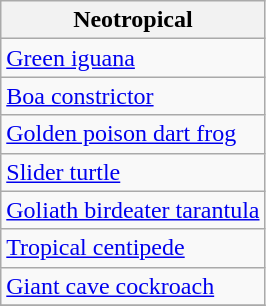<table class="wikitable">
<tr>
<th>Neotropical</th>
</tr>
<tr>
<td><a href='#'>Green iguana</a></td>
</tr>
<tr>
<td><a href='#'>Boa constrictor</a></td>
</tr>
<tr>
<td><a href='#'>Golden poison dart frog</a></td>
</tr>
<tr>
<td><a href='#'>Slider turtle</a></td>
</tr>
<tr>
<td><a href='#'>Goliath birdeater tarantula</a></td>
</tr>
<tr>
<td><a href='#'>Tropical centipede</a></td>
</tr>
<tr>
<td><a href='#'>Giant cave cockroach</a></td>
</tr>
<tr>
</tr>
</table>
